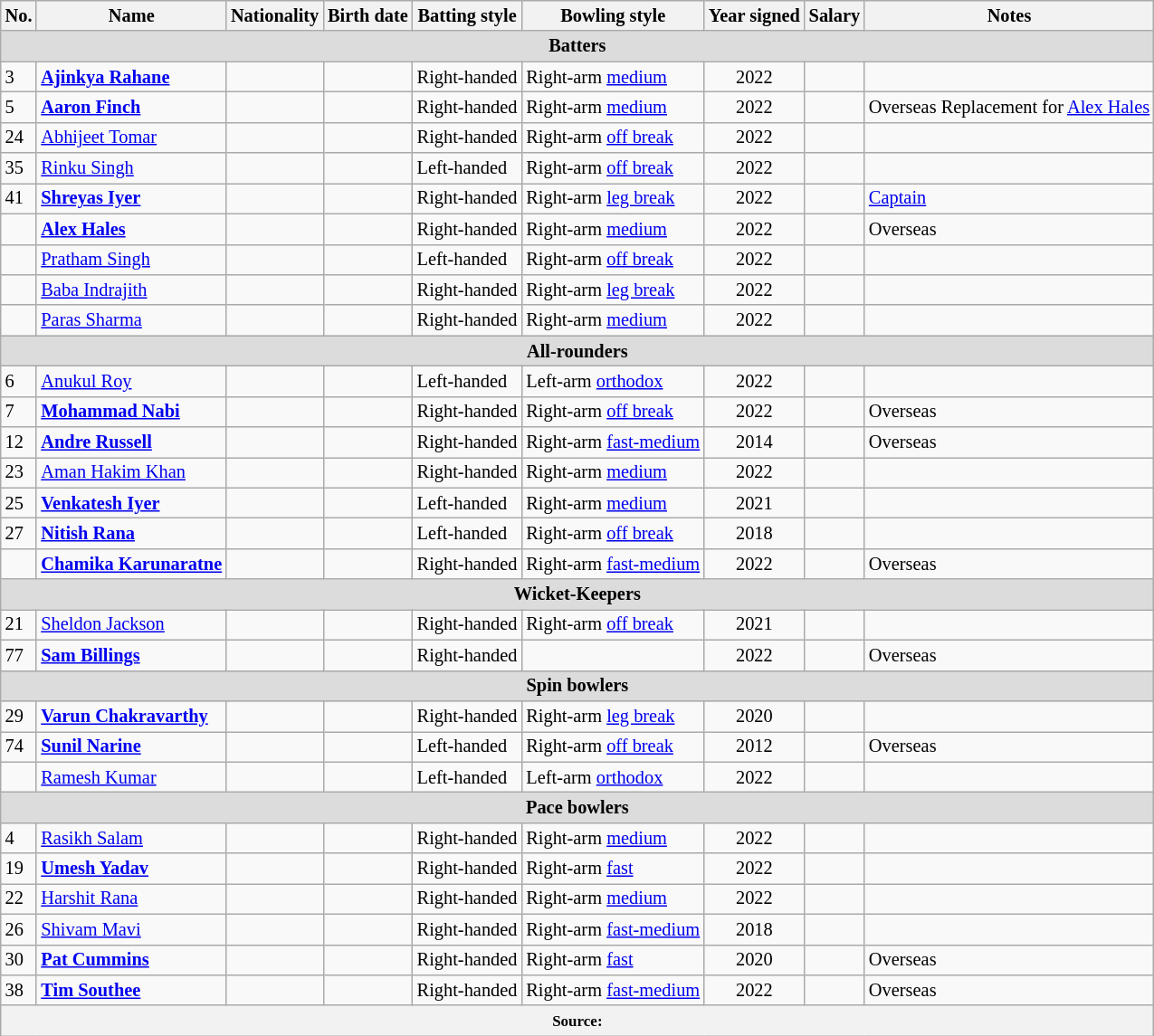<table class="wikitable"  style="font-size:85%;">
<tr>
<th>No.</th>
<th>Name</th>
<th>Nationality</th>
<th>Birth date</th>
<th>Batting style</th>
<th>Bowling style</th>
<th>Year signed</th>
<th>Salary</th>
<th>Notes</th>
</tr>
<tr>
<th colspan="9"  style="background:#dcdcdc; text-align:center;">Batters</th>
</tr>
<tr>
<td>3</td>
<td><strong><a href='#'>Ajinkya Rahane</a></strong></td>
<td></td>
<td></td>
<td>Right-handed</td>
<td>Right-arm <a href='#'>medium</a></td>
<td style="text-align:center;">2022</td>
<td style="text-align:right;"></td>
<td></td>
</tr>
<tr>
<td>5</td>
<td><strong><a href='#'>Aaron Finch</a></strong></td>
<td></td>
<td></td>
<td>Right-handed</td>
<td>Right-arm <a href='#'>medium</a></td>
<td style="text-align:center;">2022</td>
<td style="text-align:center;"></td>
<td>Overseas Replacement for <a href='#'>Alex Hales</a></td>
</tr>
<tr>
<td>24</td>
<td><a href='#'>Abhijeet Tomar</a></td>
<td></td>
<td></td>
<td>Right-handed</td>
<td>Right-arm <a href='#'>off break</a></td>
<td style="text-align:center;">2022</td>
<td style="text-align:right;"></td>
<td></td>
</tr>
<tr>
<td>35</td>
<td><a href='#'>Rinku Singh</a></td>
<td></td>
<td></td>
<td>Left-handed</td>
<td>Right-arm <a href='#'>off break</a></td>
<td style="text-align:center;">2022</td>
<td style="text-align:right;"></td>
<td></td>
</tr>
<tr>
<td>41</td>
<td><strong><a href='#'>Shreyas Iyer</a></strong></td>
<td></td>
<td></td>
<td>Right-handed</td>
<td>Right-arm <a href='#'>leg break</a></td>
<td style="text-align:center;">2022</td>
<td style="text-align:right;"></td>
<td><a href='#'>Captain</a></td>
</tr>
<tr>
<td></td>
<td><strong><a href='#'>Alex Hales</a></strong></td>
<td></td>
<td></td>
<td>Right-handed</td>
<td>Right-arm <a href='#'>medium</a></td>
<td style="text-align:center;">2022</td>
<td style="text-align:right;"></td>
<td>Overseas</td>
</tr>
<tr>
<td></td>
<td><a href='#'>Pratham Singh</a></td>
<td></td>
<td></td>
<td>Left-handed</td>
<td>Right-arm <a href='#'>off break</a></td>
<td style="text-align:center;">2022</td>
<td style="text-align:right;"></td>
<td></td>
</tr>
<tr>
<td></td>
<td><a href='#'>Baba Indrajith</a></td>
<td></td>
<td></td>
<td>Right-handed</td>
<td>Right-arm <a href='#'>leg break</a></td>
<td style="text-align:center;">2022</td>
<td style="text-align:right;"></td>
<td></td>
</tr>
<tr>
<td></td>
<td><a href='#'>Paras Sharma</a></td>
<td></td>
<td></td>
<td>Right-handed</td>
<td>Right-arm <a href='#'>medium</a></td>
<td style="text-align:center;">2022</td>
<td style="text-align:right;"></td>
<td></td>
</tr>
<tr>
<th colspan="9"  style="background:#dcdcdc; text-align:center;">All-rounders</th>
</tr>
<tr>
<td>6</td>
<td><a href='#'>Anukul Roy</a></td>
<td></td>
<td></td>
<td>Left-handed</td>
<td>Left-arm <a href='#'>orthodox</a></td>
<td style="text-align:center;">2022</td>
<td style="text-align:right;"></td>
<td></td>
</tr>
<tr>
<td>7</td>
<td><strong><a href='#'>Mohammad Nabi</a></strong></td>
<td></td>
<td></td>
<td>Right-handed</td>
<td>Right-arm <a href='#'>off break</a></td>
<td style="text-align:center;">2022</td>
<td style="text-align:right;"></td>
<td>Overseas</td>
</tr>
<tr>
<td>12</td>
<td><strong><a href='#'>Andre Russell</a></strong></td>
<td></td>
<td></td>
<td>Right-handed</td>
<td>Right-arm <a href='#'>fast-medium</a></td>
<td style="text-align:center;">2014</td>
<td style="text-align:right;"></td>
<td>Overseas</td>
</tr>
<tr>
<td>23</td>
<td><a href='#'>Aman Hakim Khan</a></td>
<td></td>
<td></td>
<td>Right-handed</td>
<td>Right-arm <a href='#'>medium</a></td>
<td style="text-align:center;">2022</td>
<td style="text-align:right;"></td>
<td></td>
</tr>
<tr>
<td>25</td>
<td><strong><a href='#'>Venkatesh Iyer</a></strong></td>
<td></td>
<td></td>
<td>Left-handed</td>
<td>Right-arm <a href='#'>medium</a></td>
<td style="text-align:center;">2021</td>
<td style="text-align:right;"></td>
<td></td>
</tr>
<tr>
<td>27</td>
<td><strong><a href='#'>Nitish Rana</a></strong></td>
<td></td>
<td></td>
<td>Left-handed</td>
<td>Right-arm <a href='#'>off break</a></td>
<td style="text-align:center;">2018</td>
<td style="text-align:right;"></td>
<td></td>
</tr>
<tr>
<td></td>
<td><strong><a href='#'>Chamika Karunaratne</a></strong></td>
<td></td>
<td></td>
<td>Right-handed</td>
<td>Right-arm <a href='#'>fast-medium</a></td>
<td style="text-align:center;">2022</td>
<td style="text-align:right;"></td>
<td>Overseas</td>
</tr>
<tr>
<th colspan="9" style="background:#dcdcdc; text-align:center;">Wicket-Keepers</th>
</tr>
<tr>
<td>21</td>
<td><a href='#'>Sheldon Jackson</a></td>
<td></td>
<td></td>
<td>Right-handed</td>
<td>Right-arm <a href='#'>off break</a></td>
<td style="text-align:center;">2021</td>
<td style="text-align:right;"></td>
<td></td>
</tr>
<tr>
<td>77</td>
<td><strong><a href='#'>Sam Billings</a></strong></td>
<td></td>
<td></td>
<td>Right-handed</td>
<td></td>
<td style="text-align:center;">2022</td>
<td style="text-align:right;"></td>
<td>Overseas</td>
</tr>
<tr>
<th colspan="9" style="background:#dcdcdc; text-align:center;">Spin bowlers</th>
</tr>
<tr>
<td>29</td>
<td><strong><a href='#'>Varun Chakravarthy</a></strong></td>
<td></td>
<td></td>
<td>Right-handed</td>
<td>Right-arm <a href='#'>leg break</a></td>
<td style="text-align:center;">2020</td>
<td style="text-align:right;"></td>
<td></td>
</tr>
<tr>
<td>74</td>
<td><strong><a href='#'>Sunil Narine</a></strong></td>
<td></td>
<td></td>
<td>Left-handed</td>
<td>Right-arm <a href='#'>off break</a></td>
<td style="text-align:center;">2012</td>
<td style="text-align:right;"></td>
<td>Overseas</td>
</tr>
<tr>
<td></td>
<td><a href='#'>Ramesh Kumar</a></td>
<td></td>
<td></td>
<td>Left-handed</td>
<td>Left-arm <a href='#'>orthodox</a></td>
<td style="text-align:center;">2022</td>
<td style="text-align:right;"></td>
<td></td>
</tr>
<tr>
<th colspan="9" style="background:#dcdcdc; text-align:center;">Pace bowlers</th>
</tr>
<tr>
<td>4</td>
<td><a href='#'>Rasikh Salam</a></td>
<td></td>
<td></td>
<td>Right-handed</td>
<td>Right-arm <a href='#'>medium</a></td>
<td style="text-align:center;">2022</td>
<td style="text-align:right;"></td>
<td></td>
</tr>
<tr>
<td>19</td>
<td><strong><a href='#'>Umesh Yadav</a></strong></td>
<td></td>
<td></td>
<td>Right-handed</td>
<td>Right-arm <a href='#'>fast</a></td>
<td style="text-align:center;">2022</td>
<td style="text-align:right;"></td>
<td></td>
</tr>
<tr>
<td>22</td>
<td><a href='#'>Harshit Rana</a></td>
<td></td>
<td></td>
<td>Right-handed</td>
<td>Right-arm <a href='#'>medium</a></td>
<td style="text-align:center;">2022</td>
<td style="text-align:right;"></td>
<td></td>
</tr>
<tr>
<td>26</td>
<td><a href='#'>Shivam Mavi</a></td>
<td></td>
<td></td>
<td>Right-handed</td>
<td>Right-arm <a href='#'>fast-medium</a></td>
<td style="text-align:center;">2018</td>
<td style="text-align:right;"></td>
<td></td>
</tr>
<tr>
<td>30</td>
<td><strong><a href='#'>Pat Cummins</a></strong></td>
<td></td>
<td></td>
<td>Right-handed</td>
<td>Right-arm <a href='#'>fast</a></td>
<td style="text-align:center;">2020</td>
<td style="text-align:right;"></td>
<td>Overseas</td>
</tr>
<tr>
<td>38</td>
<td><strong><a href='#'>Tim Southee</a></strong></td>
<td></td>
<td></td>
<td>Right-handed</td>
<td>Right-arm <a href='#'>fast-medium</a></td>
<td style="text-align:center;">2022</td>
<td style="text-align:right;"></td>
<td>Overseas</td>
</tr>
<tr>
<th colspan="9" style="text-align: center;"><small>Source: </small></th>
</tr>
</table>
